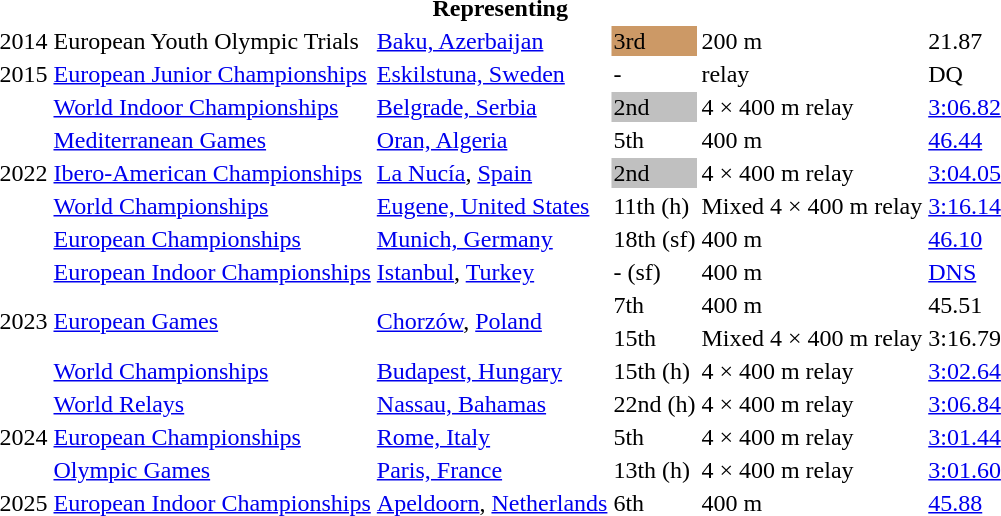<table>
<tr>
<th colspan="6">Representing </th>
</tr>
<tr>
<td>2014</td>
<td>European Youth Olympic Trials</td>
<td><a href='#'>Baku, Azerbaijan</a></td>
<td bgcolor="cc9966">3rd</td>
<td>200 m</td>
<td>21.87</td>
</tr>
<tr>
<td>2015</td>
<td><a href='#'>European Junior Championships</a></td>
<td><a href='#'>Eskilstuna, Sweden</a></td>
<td>-</td>
<td> relay</td>
<td>DQ</td>
</tr>
<tr>
<td rowspan=5>2022</td>
<td><a href='#'>World Indoor Championships</a></td>
<td><a href='#'>Belgrade, Serbia</a></td>
<td bgcolor=silver>2nd</td>
<td>4 × 400 m relay  </td>
<td><a href='#'>3:06.82</a></td>
</tr>
<tr>
<td><a href='#'>Mediterranean Games</a></td>
<td><a href='#'>Oran, Algeria</a></td>
<td>5th</td>
<td>400 m</td>
<td><a href='#'>46.44</a></td>
</tr>
<tr>
<td><a href='#'>Ibero-American Championships</a></td>
<td><a href='#'>La Nucía</a>, <a href='#'>Spain</a></td>
<td bgcolor=silver>2nd</td>
<td>4 × 400 m relay</td>
<td><a href='#'>3:04.05</a></td>
</tr>
<tr>
<td><a href='#'>World Championships</a></td>
<td><a href='#'>Eugene, United States</a></td>
<td>11th (h)</td>
<td>Mixed 4 × 400 m relay</td>
<td><a href='#'>3:16.14</a></td>
</tr>
<tr>
<td><a href='#'>European Championships</a></td>
<td><a href='#'>Munich, Germany</a></td>
<td>18th (sf)</td>
<td>400 m</td>
<td><a href='#'>46.10</a></td>
</tr>
<tr>
<td rowspan=4>2023</td>
<td><a href='#'>European Indoor Championships</a></td>
<td><a href='#'>Istanbul</a>, <a href='#'>Turkey</a></td>
<td>- (sf)</td>
<td>400 m </td>
<td><a href='#'>DNS</a></td>
</tr>
<tr>
<td rowspan=2><a href='#'>European Games</a></td>
<td rowspan=2><a href='#'>Chorzów</a>, <a href='#'>Poland</a></td>
<td>7th</td>
<td>400 m</td>
<td>45.51</td>
</tr>
<tr>
<td>15th</td>
<td>Mixed 4 × 400 m relay</td>
<td>3:16.79</td>
</tr>
<tr>
<td><a href='#'>World Championships</a></td>
<td><a href='#'>Budapest, Hungary</a></td>
<td>15th (h)</td>
<td>4 × 400 m relay</td>
<td><a href='#'>3:02.64</a></td>
</tr>
<tr>
<td rowspan=3>2024</td>
<td><a href='#'>World Relays</a></td>
<td><a href='#'>Nassau, Bahamas</a></td>
<td>22nd (h)</td>
<td>4 × 400 m relay</td>
<td><a href='#'>3:06.84</a></td>
</tr>
<tr>
<td><a href='#'>European Championships</a></td>
<td><a href='#'>Rome, Italy</a></td>
<td>5th</td>
<td>4 × 400 m relay</td>
<td><a href='#'>3:01.44</a></td>
</tr>
<tr>
<td><a href='#'>Olympic Games</a></td>
<td><a href='#'>Paris, France</a></td>
<td>13th (h)</td>
<td>4 × 400 m relay</td>
<td><a href='#'>3:01.60</a></td>
</tr>
<tr>
<td>2025</td>
<td><a href='#'>European Indoor Championships</a></td>
<td><a href='#'>Apeldoorn</a>, <a href='#'>Netherlands</a></td>
<td>6th</td>
<td>400 m </td>
<td><a href='#'>45.88</a></td>
</tr>
</table>
